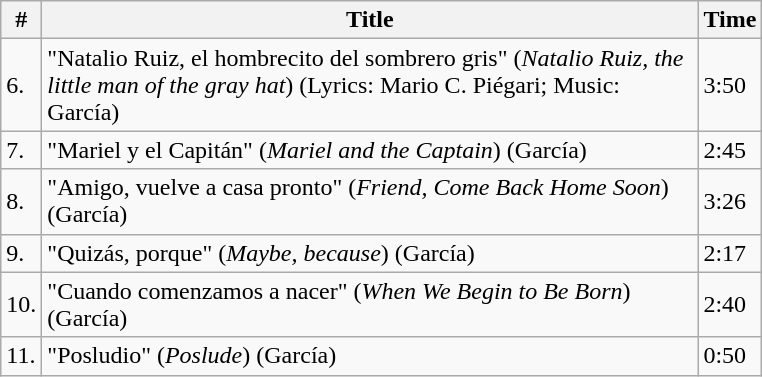<table class="wikitable">
<tr>
<th>#</th>
<th width="430">Title</th>
<th>Time</th>
</tr>
<tr>
<td>6.</td>
<td>"Natalio Ruiz, el hombrecito del sombrero gris" (<em>Natalio Ruiz, the little man of the gray hat</em>) (Lyrics: Mario C. Piégari; Music: García)</td>
<td>3:50</td>
</tr>
<tr>
<td>7.</td>
<td>"Mariel y el Capitán" (<em>Mariel and the Captain</em>) (García)</td>
<td>2:45</td>
</tr>
<tr>
<td>8.</td>
<td>"Amigo, vuelve a casa pronto" (<em>Friend, Come Back Home Soon</em>) (García)</td>
<td>3:26</td>
</tr>
<tr>
<td>9.</td>
<td>"Quizás, porque" (<em>Maybe, because</em>) (García)</td>
<td>2:17 <br></td>
</tr>
<tr>
<td>10.</td>
<td>"Cuando comenzamos a nacer" (<em>When We Begin to Be Born</em>) (García)</td>
<td>2:40 <br></td>
</tr>
<tr>
<td>11.</td>
<td>"Posludio" (<em>Poslude</em>) (García)</td>
<td>0:50<br></td>
</tr>
</table>
